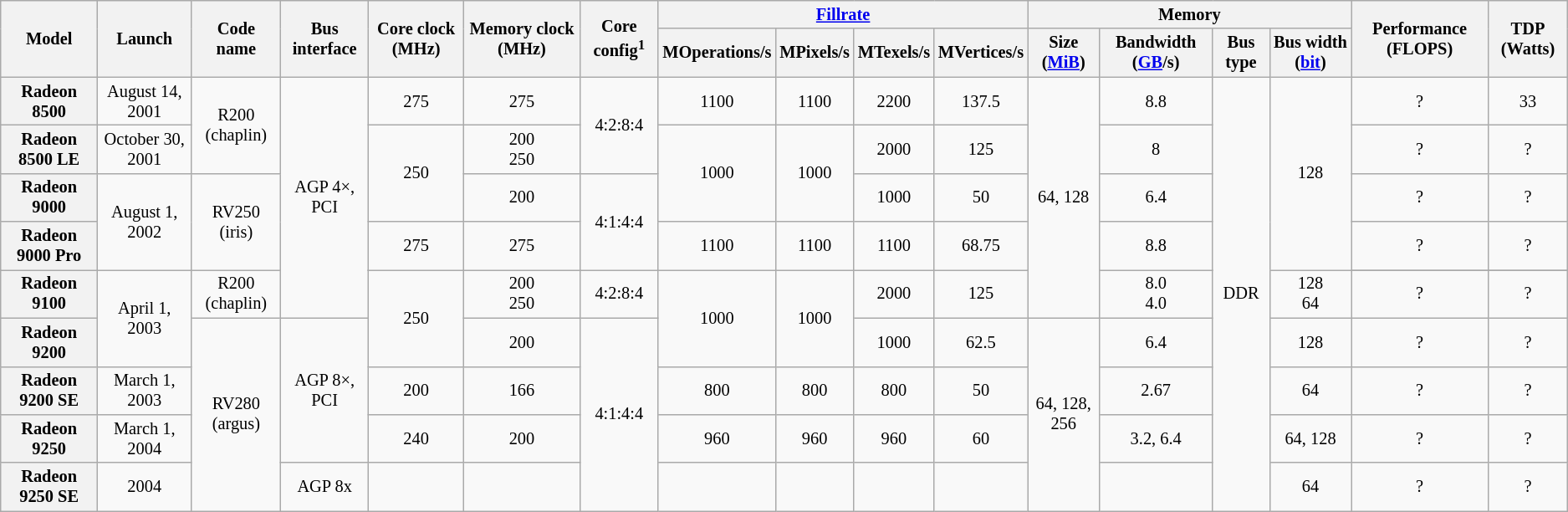<table class="mw-datatable wikitable sortable sort-under" style="font-size:85%; text-align:center;">
<tr>
<th rowspan="2">Model</th>
<th rowspan="2">Launch</th>
<th rowspan="2">Code name</th>
<th rowspan="2">Bus interface</th>
<th rowspan="2">Core clock (MHz)</th>
<th rowspan="2">Memory clock (MHz)</th>
<th rowspan="2">Core config<sup>1</sup></th>
<th colspan="4"><a href='#'>Fillrate</a></th>
<th colspan="4">Memory</th>
<th rowspan="2">Performance (FLOPS)</th>
<th rowspan="2">TDP (Watts)</th>
</tr>
<tr>
<th>MOperations/s</th>
<th>MPixels/s</th>
<th>MTexels/s</th>
<th>MVertices/s</th>
<th>Size (<a href='#'>MiB</a>)</th>
<th>Bandwidth (<a href='#'>GB</a>/s)</th>
<th>Bus type</th>
<th>Bus width (<a href='#'>bit</a>)</th>
</tr>
<tr>
<th>Radeon 8500</th>
<td>August 14, 2001</td>
<td rowspan="2">R200 (chaplin)</td>
<td rowspan="6">AGP 4×, PCI</td>
<td>275</td>
<td>275</td>
<td rowspan="2">4:2:8:4</td>
<td>1100</td>
<td>1100</td>
<td>2200</td>
<td>137.5</td>
<td rowspan="6">64, 128</td>
<td>8.8</td>
<td rowspan="10">DDR</td>
<td rowspan="5">128</td>
<td>?</td>
<td>33</td>
</tr>
<tr>
<th>Radeon 8500 LE</th>
<td>October 30, 2001</td>
<td rowspan="2">250</td>
<td>200<br>250</td>
<td rowspan="2">1000</td>
<td rowspan="2">1000</td>
<td>2000</td>
<td>125</td>
<td>8</td>
<td>?</td>
<td>?</td>
</tr>
<tr>
<th>Radeon 9000</th>
<td rowspan="2">August 1, 2002</td>
<td rowspan="2">RV250 (iris)</td>
<td>200</td>
<td rowspan="2">4:1:4:4</td>
<td>1000</td>
<td>50</td>
<td>6.4</td>
<td>?</td>
<td>?</td>
</tr>
<tr>
<th>Radeon 9000 Pro</th>
<td>275</td>
<td>275</td>
<td>1100</td>
<td>1100</td>
<td>1100</td>
<td>68.75</td>
<td>8.8</td>
<td>?</td>
<td>?</td>
</tr>
<tr>
<th rowspan="2" >Radeon 9100</th>
<td rowspan="3">April 1, 2003</td>
<td rowspan="2">R200 (chaplin)</td>
<td rowspan="3">250</td>
<td rowspan="2">200<br>250</td>
<td rowspan="2">4:2:8:4</td>
<td rowspan="3">1000</td>
<td rowspan="3">1000</td>
<td rowspan="2">2000</td>
<td rowspan="2">125</td>
<td rowspan="2">8.0<br>4.0</td>
</tr>
<tr>
<td>128<br>64</td>
<td>?</td>
<td>?</td>
</tr>
<tr>
<th>Radeon 9200</th>
<td rowspan="4">RV280 (argus)</td>
<td rowspan="3">AGP 8×, PCI</td>
<td>200</td>
<td rowspan="4">4:1:4:4</td>
<td>1000</td>
<td>62.5</td>
<td rowspan="4">64, 128, 256</td>
<td>6.4</td>
<td>128</td>
<td>?</td>
<td>?</td>
</tr>
<tr>
<th>Radeon 9200 SE</th>
<td>March 1, 2003</td>
<td>200</td>
<td>166</td>
<td>800</td>
<td>800</td>
<td>800</td>
<td>50</td>
<td>2.67</td>
<td>64</td>
<td>?</td>
<td>?</td>
</tr>
<tr>
<th>Radeon 9250</th>
<td>March 1, 2004</td>
<td>240</td>
<td>200</td>
<td>960</td>
<td>960</td>
<td>960</td>
<td>60</td>
<td>3.2, 6.4</td>
<td>64, 128</td>
<td>?</td>
<td>?</td>
</tr>
<tr>
<th>Radeon 9250 SE</th>
<td>2004</td>
<td>AGP 8x</td>
<td></td>
<td></td>
<td></td>
<td></td>
<td></td>
<td></td>
<td></td>
<td>64</td>
<td>?</td>
<td>?</td>
</tr>
</table>
